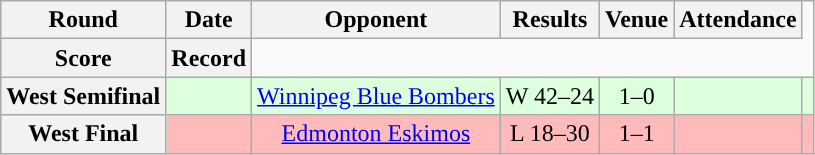<table class="wikitable" style="text-align:center">
<tr>
<th>Round</th>
<th>Date</th>
<th>Opponent</th>
<th>Results</th>
<th>Venue</th>
<th>Attendance</th>
</tr>
<tr>
<th>Score</th>
<th>Record</th>
</tr>
<tr style="background:#ddffdd">
<th>West Semifinal</th>
<td></td>
<td><a href='#'>Winnipeg Blue Bombers</a></td>
<td>W 42–24</td>
<td>1–0</td>
<td></td>
<td></td>
</tr>
<tr style="background:#ffbbbb">
<th>West Final</th>
<td></td>
<td><a href='#'>Edmonton Eskimos</a></td>
<td>L 18–30</td>
<td>1–1</td>
<td></td>
<td></td>
</tr>
</table>
